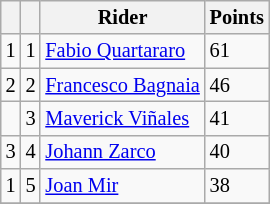<table class="wikitable" style="font-size: 85%;">
<tr>
<th></th>
<th></th>
<th>Rider</th>
<th>Points</th>
</tr>
<tr>
<td> 1</td>
<td align=center>1</td>
<td> <a href='#'>Fabio Quartararo</a></td>
<td align=left>61</td>
</tr>
<tr>
<td> 2</td>
<td align=center>2</td>
<td> <a href='#'>Francesco Bagnaia</a></td>
<td align=left>46</td>
</tr>
<tr>
<td></td>
<td align=center>3</td>
<td> <a href='#'>Maverick Viñales</a></td>
<td align=left>41</td>
</tr>
<tr>
<td> 3</td>
<td align=center>4</td>
<td> <a href='#'>Johann Zarco</a></td>
<td align=left>40</td>
</tr>
<tr>
<td> 1</td>
<td align=center>5</td>
<td> <a href='#'>Joan Mir</a></td>
<td align=left>38</td>
</tr>
<tr>
</tr>
</table>
